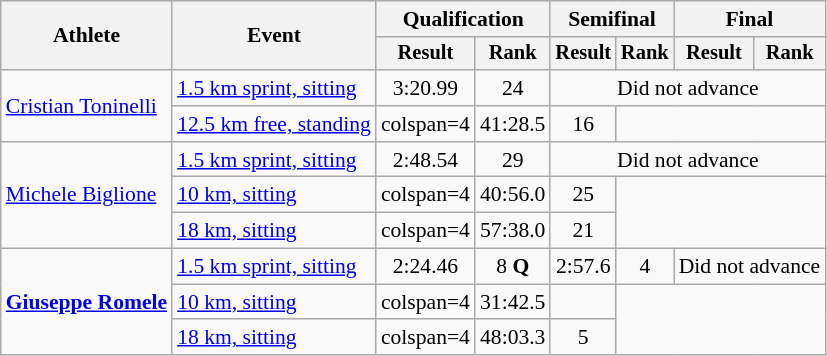<table class="wikitable" style="font-size:90%">
<tr>
<th rowspan=2>Athlete</th>
<th rowspan=2>Event</th>
<th colspan=2>Qualification</th>
<th colspan=2>Semifinal</th>
<th colspan=2>Final</th>
</tr>
<tr style="font-size:95%">
<th>Result</th>
<th>Rank</th>
<th>Result</th>
<th>Rank</th>
<th>Result</th>
<th>Rank</th>
</tr>
<tr align=center>
<td style="text-align:left;" rowspan="2"><a href='#'>Cristian Toninelli</a></td>
<td align=left><a href='#'>1.5 km sprint, sitting</a></td>
<td>3:20.99</td>
<td>24</td>
<td colspan=4>Did not advance</td>
</tr>
<tr align=center>
<td align=left><a href='#'>12.5 km free, standing</a></td>
<td>colspan=4 </td>
<td>41:28.5</td>
<td>16</td>
</tr>
<tr align=center>
<td style="text-align:left;" rowspan="3"><a href='#'>Michele Biglione</a></td>
<td align=left><a href='#'>1.5 km sprint, sitting</a></td>
<td>2:48.54</td>
<td>29</td>
<td colspan=4>Did not advance</td>
</tr>
<tr align=center>
<td align=left><a href='#'>10 km, sitting</a></td>
<td>colspan=4 </td>
<td>40:56.0</td>
<td>25</td>
</tr>
<tr align=center>
<td align=left><a href='#'>18 km, sitting</a></td>
<td>colspan=4 </td>
<td>57:38.0</td>
<td>21</td>
</tr>
<tr align=center>
<td style="text-align:left;" rowspan="3"><strong><a href='#'>Giuseppe Romele</a></strong></td>
<td align=left><a href='#'>1.5 km sprint, sitting</a></td>
<td>2:24.46</td>
<td>8 <strong>Q</strong></td>
<td>2:57.6</td>
<td>4</td>
<td colspan=2>Did not advance</td>
</tr>
<tr align=center>
<td align=left><a href='#'>10 km, sitting</a></td>
<td>colspan=4 </td>
<td>31:42.5</td>
<td></td>
</tr>
<tr align=center>
<td align=left><a href='#'>18 km, sitting</a></td>
<td>colspan=4 </td>
<td>48:03.3</td>
<td>5</td>
</tr>
</table>
